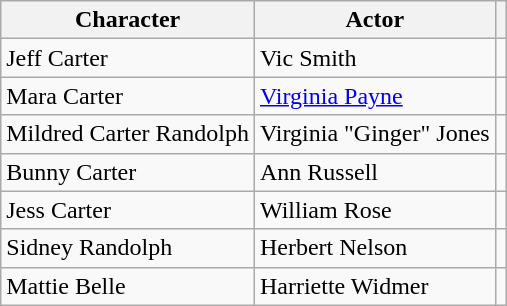<table class="wikitable">
<tr>
<th>Character</th>
<th>Actor</th>
<th></th>
</tr>
<tr>
<td>Jeff Carter</td>
<td>Vic Smith</td>
<td></td>
</tr>
<tr>
<td>Mara Carter</td>
<td><a href='#'>Virginia Payne</a></td>
<td></td>
</tr>
<tr>
<td>Mildred Carter Randolph</td>
<td>Virginia "Ginger" Jones</td>
<td></td>
</tr>
<tr>
<td>Bunny Carter</td>
<td>Ann Russell</td>
<td></td>
</tr>
<tr>
<td>Jess Carter</td>
<td>William Rose</td>
<td></td>
</tr>
<tr>
<td>Sidney Randolph</td>
<td>Herbert Nelson</td>
<td></td>
</tr>
<tr>
<td>Mattie Belle</td>
<td>Harriette Widmer</td>
<td></td>
</tr>
</table>
